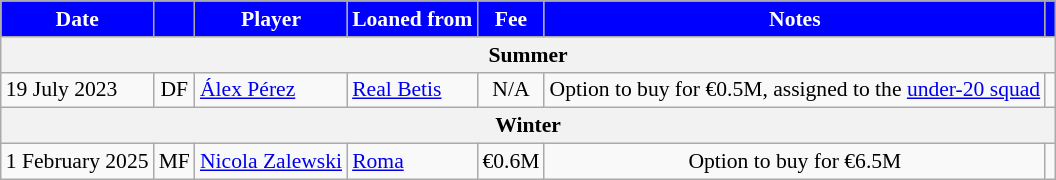<table class="wikitable" style="font-size:90%;">
<tr>
<th style="background:#0000FF; color:white;">Date</th>
<th style="background:#0000FF; color:white;"></th>
<th style="background:#0000FF; color:white;">Player</th>
<th style="background:#0000FF; color:white;">Loaned from</th>
<th style="background:#0000FF; color:white;">Fee</th>
<th style="background:#0000FF; color:white;">Notes</th>
<th style="background:#0000FF; color:white;"></th>
</tr>
<tr>
<th colspan=7>Summer</th>
</tr>
<tr>
<td>19 July 2023</td>
<td style="text-align:center">DF</td>
<td> <a href='#'>Álex Pérez</a></td>
<td> <a href='#'>Real Betis</a></td>
<td style="text-align:center">N/A</td>
<td style="text-align:center">Option to buy for €0.5M, assigned to the <a href='#'>under-20 squad</a></td>
<td></td>
</tr>
<tr>
<th colspan=7>Winter</th>
</tr>
<tr>
<td>1 February 2025</td>
<td style="text-align:center">MF</td>
<td> <a href='#'>Nicola Zalewski</a></td>
<td> <a href='#'>Roma</a></td>
<td style="text-align:center">€0.6M</td>
<td style="text-align:center">Option to buy for €6.5M</td>
<td></td>
</tr>
</table>
